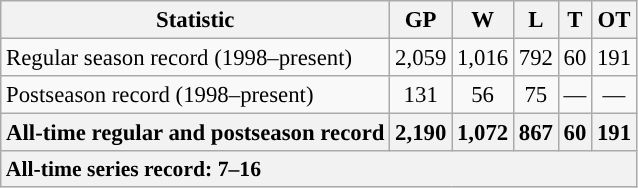<table class="wikitable" style="text-align:center; font-size:95%">
<tr>
<th>Statistic</th>
<th>GP</th>
<th>W</th>
<th>L</th>
<th>T</th>
<th>OT</th>
</tr>
<tr>
<td style="text-align:left;">Regular season record (1998–present)</td>
<td>2,059</td>
<td>1,016</td>
<td>792</td>
<td>60</td>
<td>191</td>
</tr>
<tr>
<td style="text-align:left;">Postseason record (1998–present)</td>
<td>131</td>
<td>56</td>
<td>75</td>
<td>—</td>
<td>—</td>
</tr>
<tr>
<th style="text-align:left;">All-time regular and postseason record</th>
<th>2,190</th>
<th>1,072</th>
<th>867</th>
<th>60</th>
<th>191</th>
</tr>
<tr>
<th colspan="6" style="text-align:left; font-size:95%">All-time series record: 7–16</th>
</tr>
</table>
